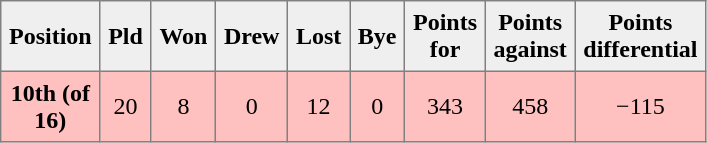<table style=border-collapse:collapse border=1 cellspacing=0 cellpadding=5>
<tr style="text-align:center; background:#efefef;">
<th width=20>Position</th>
<th width=20>Pld</th>
<th width=20>Won</th>
<th width=20>Drew</th>
<th width=20>Lost</th>
<th width=20>Bye</th>
<th width=20>Points for</th>
<th width=20>Points against</th>
<th width=25>Points differential</th>
</tr>
<tr style="text-align:center; background:#ffc0c0;">
<td><strong>10th (of 16)</strong></td>
<td>20</td>
<td>8</td>
<td>0</td>
<td>12</td>
<td>0</td>
<td>343</td>
<td>458</td>
<td>−115</td>
</tr>
</table>
